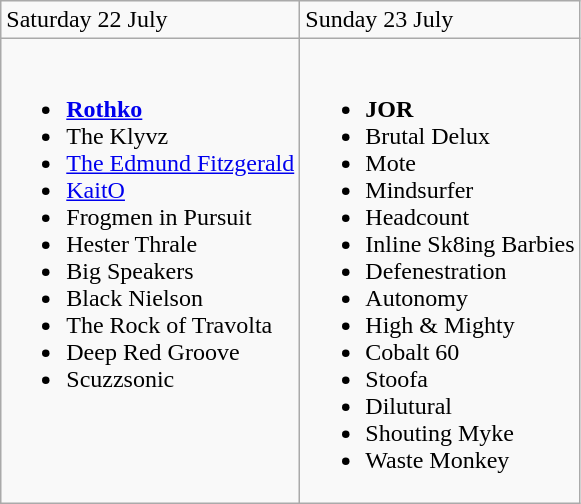<table class="wikitable">
<tr>
<td>Saturday 22 July</td>
<td>Sunday 23 July</td>
</tr>
<tr valign="top">
<td><br><ul><li><strong><a href='#'>Rothko</a></strong></li><li>The Klyvz</li><li><a href='#'>The Edmund Fitzgerald</a></li><li><a href='#'>KaitO</a></li><li>Frogmen in Pursuit</li><li>Hester Thrale</li><li>Big Speakers</li><li>Black Nielson</li><li>The Rock of Travolta</li><li>Deep Red Groove</li><li>Scuzzsonic</li></ul></td>
<td><br><ul><li><strong>JOR</strong></li><li>Brutal Delux</li><li>Mote</li><li>Mindsurfer</li><li>Headcount</li><li>Inline Sk8ing Barbies</li><li>Defenestration</li><li>Autonomy</li><li>High & Mighty</li><li>Cobalt 60</li><li>Stoofa</li><li>Dilutural</li><li>Shouting Myke</li><li>Waste Monkey</li></ul></td>
</tr>
</table>
